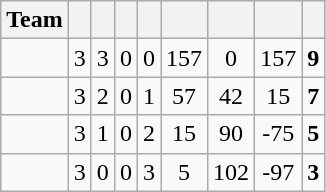<table class="wikitable" style="text-align: center;">
<tr>
<th>Team</th>
<th></th>
<th></th>
<th></th>
<th></th>
<th></th>
<th></th>
<th></th>
<th></th>
</tr>
<tr>
<td align="left"></td>
<td>3</td>
<td>3</td>
<td>0</td>
<td>0</td>
<td>157</td>
<td>0</td>
<td>157</td>
<td><strong>9</strong></td>
</tr>
<tr>
<td align="left"></td>
<td>3</td>
<td>2</td>
<td>0</td>
<td>1</td>
<td>57</td>
<td>42</td>
<td>15</td>
<td><strong>7</strong></td>
</tr>
<tr>
<td align="left"></td>
<td>3</td>
<td>1</td>
<td>0</td>
<td>2</td>
<td>15</td>
<td>90</td>
<td>-75</td>
<td><strong>5</strong></td>
</tr>
<tr>
<td align="left"></td>
<td>3</td>
<td>0</td>
<td>0</td>
<td>3</td>
<td>5</td>
<td>102</td>
<td>-97</td>
<td><strong>3</strong></td>
</tr>
</table>
